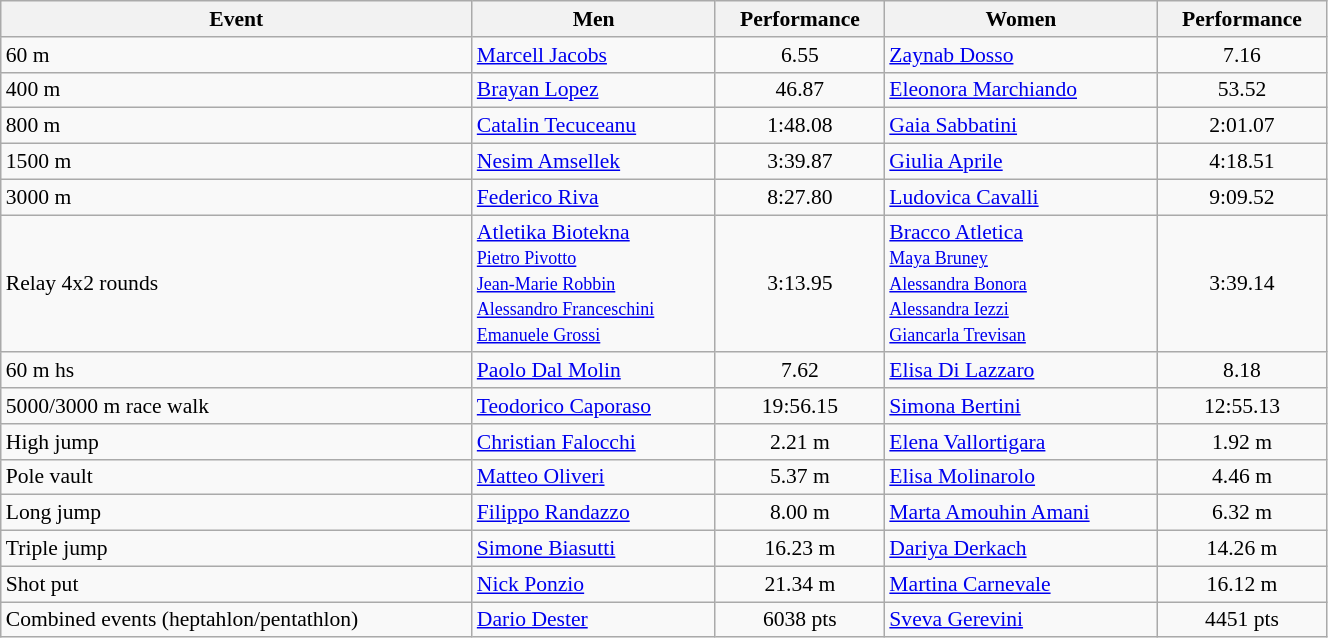<table class="wikitable" width=70% style="font-size:90%; text-align:center;">
<tr>
<th>Event</th>
<th>Men</th>
<th>Performance</th>
<th>Women</th>
<th>Performance</th>
</tr>
<tr>
<td align=left>60 m</td>
<td align=left><a href='#'>Marcell Jacobs</a></td>
<td>6.55</td>
<td align=left><a href='#'>Zaynab Dosso</a></td>
<td>7.16 </td>
</tr>
<tr>
<td align=left>400 m</td>
<td align=left><a href='#'>Brayan Lopez</a></td>
<td>46.87 </td>
<td align=left><a href='#'>Eleonora Marchiando</a></td>
<td>53.52</td>
</tr>
<tr>
<td align=left>800 m</td>
<td align=left><a href='#'>Catalin Tecuceanu</a></td>
<td>1:48.08</td>
<td align=left><a href='#'>Gaia Sabbatini</a></td>
<td>2:01.07 </td>
</tr>
<tr>
<td align=left>1500 m</td>
<td align=left><a href='#'>Nesim Amsellek</a></td>
<td>3:39.87</td>
<td align=left><a href='#'>Giulia Aprile</a></td>
<td>4:18.51</td>
</tr>
<tr>
<td align=left>3000 m</td>
<td align=left><a href='#'>Federico Riva</a></td>
<td>8:27.80</td>
<td align=left><a href='#'>Ludovica Cavalli</a></td>
<td>9:09.52</td>
</tr>
<tr>
<td align=left>Relay 4x2 rounds</td>
<td align=left><a href='#'>Atletika Biotekna</a> <br><small><a href='#'>Pietro Pivotto</a><br><a href='#'>Jean-Marie Robbin</a><br><a href='#'>Alessandro Franceschini</a><br><a href='#'>Emanuele Grossi</a></small></td>
<td>3:13.95</td>
<td align=left><a href='#'>Bracco Atletica</a> <br><small><a href='#'>Maya Bruney</a><br><a href='#'>Alessandra Bonora</a><br><a href='#'>Alessandra Iezzi</a><br><a href='#'>Giancarla Trevisan</a></small></td>
<td>3:39.14 </td>
</tr>
<tr>
<td align=left>60 m hs</td>
<td align=left><a href='#'>Paolo Dal Molin</a></td>
<td>7.62</td>
<td align=left><a href='#'>Elisa Di Lazzaro</a></td>
<td>8.18</td>
</tr>
<tr>
<td align=left>5000/3000 m race walk</td>
<td align=left><a href='#'>Teodorico Caporaso</a></td>
<td>19:56.15</td>
<td align=left><a href='#'>Simona Bertini</a></td>
<td>12:55.13</td>
</tr>
<tr>
<td align=left>High jump</td>
<td align=left><a href='#'>Christian Falocchi</a></td>
<td>2.21 m </td>
<td align=left><a href='#'>Elena Vallortigara</a></td>
<td>1.92 m </td>
</tr>
<tr>
<td align=left>Pole vault</td>
<td align=left><a href='#'>Matteo Oliveri</a></td>
<td>5.37 m </td>
<td align=left><a href='#'>Elisa Molinarolo</a></td>
<td>4.46 m </td>
</tr>
<tr>
<td align=left>Long jump</td>
<td align=left><a href='#'>Filippo Randazzo</a></td>
<td>8.00 m </td>
<td align=left><a href='#'>Marta Amouhin Amani</a></td>
<td>6.32 m</td>
</tr>
<tr>
<td align=left>Triple jump</td>
<td align=left><a href='#'>Simone Biasutti</a></td>
<td>16.23 m</td>
<td align=left><a href='#'>Dariya Derkach</a></td>
<td>14.26 m </td>
</tr>
<tr>
<td align=left>Shot put</td>
<td align=left><a href='#'>Nick Ponzio</a></td>
<td>21.34 m</td>
<td align=left><a href='#'>Martina Carnevale</a></td>
<td>16.12 m </td>
</tr>
<tr>
<td align=left>Combined events (heptahlon/pentathlon)</td>
<td align=left><a href='#'>Dario Dester</a></td>
<td>6038 pts </td>
<td align=left><a href='#'>Sveva Gerevini</a></td>
<td>4451 pts </td>
</tr>
</table>
